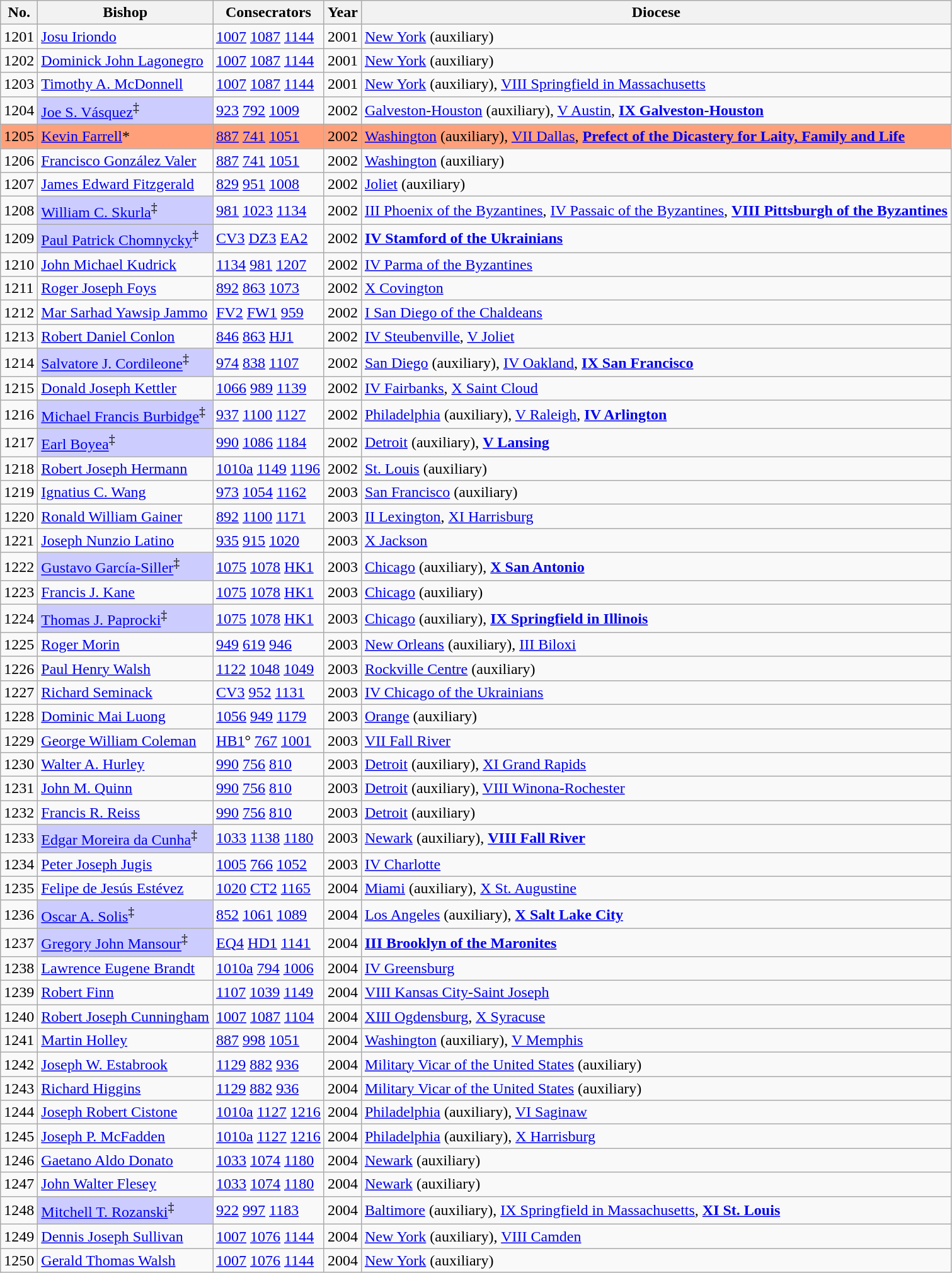<table class="wikitable">
<tr>
<th>No.</th>
<th>Bishop</th>
<th>Consecrators</th>
<th>Year</th>
<th>Diocese</th>
</tr>
<tr>
<td>1201</td>
<td><a href='#'>Josu Iriondo</a></td>
<td><a href='#'>1007</a> <a href='#'>1087</a> <a href='#'>1144</a></td>
<td>2001</td>
<td><a href='#'>New York</a> (auxiliary)</td>
</tr>
<tr>
<td>1202</td>
<td><a href='#'>Dominick John Lagonegro</a></td>
<td><a href='#'>1007</a> <a href='#'>1087</a> <a href='#'>1144</a></td>
<td>2001</td>
<td><a href='#'>New York</a> (auxiliary)</td>
</tr>
<tr>
<td>1203</td>
<td><a href='#'>Timothy A. McDonnell</a></td>
<td><a href='#'>1007</a> <a href='#'>1087</a> <a href='#'>1144</a></td>
<td>2001</td>
<td><a href='#'>New York</a> (auxiliary), <a href='#'>VIII Springfield in Massachusetts</a></td>
</tr>
<tr>
<td>1204</td>
<td bgcolor="ccccff"><a href='#'>Joe S. Vásquez</a><sup>‡</sup></td>
<td><a href='#'>923</a> <a href='#'>792</a> <a href='#'>1009</a></td>
<td>2002</td>
<td><a href='#'>Galveston-Houston</a> (auxiliary), <a href='#'>V Austin</a>, <strong><a href='#'>IX Galveston-Houston</a></strong></td>
</tr>
<tr bgcolor="#FFA07A">
<td>1205</td>
<td><a href='#'>Kevin Farrell</a>*</td>
<td><a href='#'>887</a> <a href='#'>741</a> <a href='#'>1051</a></td>
<td>2002</td>
<td><a href='#'>Washington</a> (auxiliary), <a href='#'>VII Dallas</a>, <strong><a href='#'>Prefect of the Dicastery for Laity, Family and Life</a></strong></td>
</tr>
<tr>
<td>1206</td>
<td><a href='#'>Francisco González Valer</a></td>
<td><a href='#'>887</a> <a href='#'>741</a> <a href='#'>1051</a></td>
<td>2002</td>
<td><a href='#'>Washington</a> (auxiliary)</td>
</tr>
<tr>
<td>1207</td>
<td><a href='#'>James Edward Fitzgerald</a></td>
<td><a href='#'>829</a> <a href='#'>951</a> <a href='#'>1008</a></td>
<td>2002</td>
<td><a href='#'>Joliet</a> (auxiliary)</td>
</tr>
<tr>
<td>1208</td>
<td bgcolor="ccccff"><a href='#'>William C. Skurla</a><sup>‡</sup></td>
<td><a href='#'>981</a> <a href='#'>1023</a> <a href='#'>1134</a></td>
<td>2002</td>
<td><a href='#'>III Phoenix of the Byzantines</a>, <a href='#'>IV Passaic of the Byzantines</a>, <strong><a href='#'>VIII Pittsburgh of the Byzantines</a></strong></td>
</tr>
<tr>
<td>1209</td>
<td bgcolor="ccccff"><a href='#'>Paul Patrick Chomnycky</a><sup>‡</sup></td>
<td><a href='#'>CV3</a> <a href='#'>DZ3</a> <a href='#'>EA2</a></td>
<td>2002</td>
<td><strong><a href='#'>IV Stamford of the Ukrainians</a></strong></td>
</tr>
<tr>
<td>1210</td>
<td><a href='#'>John Michael Kudrick</a></td>
<td><a href='#'>1134</a> <a href='#'>981</a> <a href='#'>1207</a></td>
<td>2002</td>
<td><a href='#'>IV Parma of the Byzantines</a></td>
</tr>
<tr>
<td>1211</td>
<td><a href='#'>Roger Joseph Foys</a></td>
<td><a href='#'>892</a> <a href='#'>863</a> <a href='#'>1073</a></td>
<td>2002</td>
<td><a href='#'>X Covington</a></td>
</tr>
<tr>
<td>1212</td>
<td><a href='#'>Mar Sarhad Yawsip Jammo</a></td>
<td><a href='#'>FV2</a> <a href='#'>FW1</a> <a href='#'>959</a></td>
<td>2002</td>
<td><a href='#'>I San Diego of the Chaldeans</a></td>
</tr>
<tr>
<td>1213</td>
<td><a href='#'>Robert Daniel Conlon</a></td>
<td><a href='#'>846</a> <a href='#'>863</a> <a href='#'>HJ1</a></td>
<td>2002</td>
<td><a href='#'>IV Steubenville</a>, <a href='#'>V Joliet</a></td>
</tr>
<tr>
<td>1214</td>
<td bgcolor="ccccff"><a href='#'>Salvatore J. Cordileone</a><sup>‡</sup></td>
<td><a href='#'>974</a> <a href='#'>838</a> <a href='#'>1107</a></td>
<td>2002</td>
<td><a href='#'>San Diego</a> (auxiliary), <a href='#'>IV Oakland</a>, <strong><a href='#'>IX San Francisco</a></strong></td>
</tr>
<tr>
<td>1215</td>
<td><a href='#'>Donald Joseph Kettler</a></td>
<td><a href='#'>1066</a> <a href='#'>989</a> <a href='#'>1139</a></td>
<td>2002</td>
<td><a href='#'>IV Fairbanks</a>, <a href='#'>X Saint Cloud</a></td>
</tr>
<tr>
<td>1216</td>
<td bgcolor="ccccff"><a href='#'>Michael Francis Burbidge</a><sup>‡</sup></td>
<td><a href='#'>937</a> <a href='#'>1100</a> <a href='#'>1127</a></td>
<td>2002</td>
<td><a href='#'>Philadelphia</a> (auxiliary), <a href='#'>V Raleigh</a>, <strong><a href='#'>IV Arlington</a></strong></td>
</tr>
<tr>
<td>1217</td>
<td bgcolor="ccccff"><a href='#'>Earl Boyea</a><sup>‡</sup></td>
<td><a href='#'>990</a> <a href='#'>1086</a> <a href='#'>1184</a></td>
<td>2002</td>
<td><a href='#'>Detroit</a> (auxiliary), <strong><a href='#'>V Lansing</a></strong></td>
</tr>
<tr>
<td>1218</td>
<td><a href='#'>Robert Joseph Hermann</a></td>
<td><a href='#'>1010a</a> <a href='#'>1149</a> <a href='#'>1196</a></td>
<td>2002</td>
<td><a href='#'>St. Louis</a> (auxiliary)</td>
</tr>
<tr>
<td>1219</td>
<td><a href='#'>Ignatius C. Wang</a></td>
<td><a href='#'>973</a> <a href='#'>1054</a> <a href='#'>1162</a></td>
<td>2003</td>
<td><a href='#'>San Francisco</a> (auxiliary)</td>
</tr>
<tr>
<td>1220</td>
<td><a href='#'>Ronald William Gainer</a></td>
<td><a href='#'>892</a> <a href='#'>1100</a> <a href='#'>1171</a></td>
<td>2003</td>
<td><a href='#'>II Lexington</a>, <a href='#'>XI Harrisburg</a></td>
</tr>
<tr>
<td>1221</td>
<td><a href='#'>Joseph Nunzio Latino</a></td>
<td><a href='#'>935</a> <a href='#'>915</a> <a href='#'>1020</a></td>
<td>2003</td>
<td><a href='#'>X Jackson</a></td>
</tr>
<tr>
<td>1222</td>
<td bgcolor="ccccff"><a href='#'>Gustavo García-Siller</a><sup>‡</sup></td>
<td><a href='#'>1075</a> <a href='#'>1078</a> <a href='#'>HK1</a></td>
<td>2003</td>
<td><a href='#'>Chicago</a> (auxiliary), <strong><a href='#'>X San Antonio</a></strong></td>
</tr>
<tr>
<td>1223</td>
<td><a href='#'>Francis J. Kane</a></td>
<td><a href='#'>1075</a> <a href='#'>1078</a> <a href='#'>HK1</a></td>
<td>2003</td>
<td><a href='#'>Chicago</a> (auxiliary)</td>
</tr>
<tr>
<td>1224</td>
<td bgcolor="ccccff"><a href='#'>Thomas J. Paprocki</a><sup>‡</sup></td>
<td><a href='#'>1075</a> <a href='#'>1078</a> <a href='#'>HK1</a></td>
<td>2003</td>
<td><a href='#'>Chicago</a> (auxiliary), <strong><a href='#'>IX Springfield in Illinois</a></strong></td>
</tr>
<tr>
<td>1225</td>
<td><a href='#'>Roger Morin</a></td>
<td><a href='#'>949</a> <a href='#'>619</a> <a href='#'>946</a></td>
<td>2003</td>
<td><a href='#'>New Orleans</a> (auxiliary), <a href='#'>III Biloxi</a></td>
</tr>
<tr>
<td>1226</td>
<td><a href='#'>Paul Henry Walsh</a></td>
<td><a href='#'>1122</a> <a href='#'>1048</a> <a href='#'>1049</a></td>
<td>2003</td>
<td><a href='#'>Rockville Centre</a> (auxiliary)</td>
</tr>
<tr>
<td>1227</td>
<td><a href='#'>Richard Seminack</a></td>
<td><a href='#'>CV3</a> <a href='#'>952</a> <a href='#'>1131</a></td>
<td>2003</td>
<td><a href='#'>IV Chicago of the Ukrainians</a></td>
</tr>
<tr>
<td>1228</td>
<td><a href='#'>Dominic Mai Luong</a></td>
<td><a href='#'>1056</a> <a href='#'>949</a> <a href='#'>1179</a></td>
<td>2003</td>
<td><a href='#'>Orange</a> (auxiliary)</td>
</tr>
<tr>
<td>1229</td>
<td><a href='#'>George William Coleman</a></td>
<td><a href='#'>HB1</a>° <a href='#'>767</a> <a href='#'>1001</a></td>
<td>2003</td>
<td><a href='#'>VII Fall River</a></td>
</tr>
<tr>
<td>1230</td>
<td><a href='#'>Walter A. Hurley</a></td>
<td><a href='#'>990</a> <a href='#'>756</a> <a href='#'>810</a></td>
<td>2003</td>
<td><a href='#'>Detroit</a> (auxiliary), <a href='#'>XI Grand Rapids</a></td>
</tr>
<tr>
<td>1231</td>
<td><a href='#'>John M. Quinn</a></td>
<td><a href='#'>990</a> <a href='#'>756</a> <a href='#'>810</a></td>
<td>2003</td>
<td><a href='#'>Detroit</a> (auxiliary), <a href='#'>VIII Winona-Rochester</a></td>
</tr>
<tr>
<td>1232</td>
<td><a href='#'>Francis R. Reiss</a></td>
<td><a href='#'>990</a> <a href='#'>756</a> <a href='#'>810</a></td>
<td>2003</td>
<td><a href='#'>Detroit</a> (auxiliary)</td>
</tr>
<tr>
<td>1233</td>
<td bgcolor="ccccff"><a href='#'>Edgar Moreira da Cunha</a><sup>‡</sup></td>
<td><a href='#'>1033</a> <a href='#'>1138</a> <a href='#'>1180</a></td>
<td>2003</td>
<td><a href='#'>Newark</a> (auxiliary), <strong> <a href='#'>VIII Fall River</a> </strong></td>
</tr>
<tr>
<td>1234</td>
<td><a href='#'>Peter Joseph Jugis</a></td>
<td><a href='#'>1005</a> <a href='#'>766</a> <a href='#'>1052</a></td>
<td>2003</td>
<td><a href='#'>IV Charlotte</a></td>
</tr>
<tr>
<td>1235</td>
<td><a href='#'>Felipe de Jesús Estévez</a></td>
<td><a href='#'>1020</a> <a href='#'>CT2</a> <a href='#'>1165</a></td>
<td>2004</td>
<td><a href='#'>Miami</a> (auxiliary), <a href='#'>X St. Augustine</a></td>
</tr>
<tr>
<td>1236</td>
<td bgcolor="#ccccff"><a href='#'>Oscar A. Solis</a><sup>‡</sup></td>
<td><a href='#'>852</a> <a href='#'>1061</a> <a href='#'>1089</a></td>
<td>2004</td>
<td><a href='#'>Los Angeles</a> (auxiliary), <strong><a href='#'>X Salt Lake City</a></strong></td>
</tr>
<tr>
<td>1237</td>
<td bgcolor="ccccff"><a href='#'>Gregory John Mansour</a><sup>‡</sup></td>
<td><a href='#'>EQ4</a> <a href='#'>HD1</a> <a href='#'>1141</a></td>
<td>2004</td>
<td><strong><a href='#'>III Brooklyn of the Maronites</a></strong></td>
</tr>
<tr>
<td>1238</td>
<td><a href='#'>Lawrence Eugene Brandt</a></td>
<td><a href='#'>1010a</a> <a href='#'>794</a> <a href='#'>1006</a></td>
<td>2004</td>
<td><a href='#'>IV Greensburg</a></td>
</tr>
<tr>
<td>1239</td>
<td><a href='#'>Robert Finn</a></td>
<td><a href='#'>1107</a> <a href='#'>1039</a> <a href='#'>1149</a></td>
<td>2004</td>
<td><a href='#'>VIII Kansas City-Saint Joseph</a></td>
</tr>
<tr>
<td>1240</td>
<td><a href='#'>Robert Joseph Cunningham</a></td>
<td><a href='#'>1007</a> <a href='#'>1087</a> <a href='#'>1104</a></td>
<td>2004</td>
<td><a href='#'>XIII Ogdensburg</a>, <a href='#'>X Syracuse</a></td>
</tr>
<tr>
<td>1241</td>
<td><a href='#'>Martin Holley</a></td>
<td><a href='#'>887</a> <a href='#'>998</a> <a href='#'>1051</a></td>
<td>2004</td>
<td><a href='#'>Washington</a> (auxiliary), <a href='#'>V Memphis</a></td>
</tr>
<tr>
<td>1242</td>
<td><a href='#'>Joseph W. Estabrook</a></td>
<td><a href='#'>1129</a> <a href='#'>882</a> <a href='#'>936</a></td>
<td>2004</td>
<td><a href='#'>Military Vicar of the United States</a> (auxiliary)</td>
</tr>
<tr>
<td>1243</td>
<td><a href='#'>Richard Higgins</a></td>
<td><a href='#'>1129</a> <a href='#'>882</a> <a href='#'>936</a></td>
<td>2004</td>
<td><a href='#'>Military Vicar of the United States</a> (auxiliary)</td>
</tr>
<tr>
<td>1244</td>
<td><a href='#'>Joseph Robert Cistone</a></td>
<td><a href='#'>1010a</a> <a href='#'>1127</a> <a href='#'>1216</a></td>
<td>2004</td>
<td><a href='#'>Philadelphia</a> (auxiliary), <a href='#'>VI Saginaw</a></td>
</tr>
<tr>
<td>1245</td>
<td><a href='#'>Joseph P. McFadden</a></td>
<td><a href='#'>1010a</a> <a href='#'>1127</a> <a href='#'>1216</a></td>
<td>2004</td>
<td><a href='#'>Philadelphia</a> (auxiliary), <a href='#'>X Harrisburg</a></td>
</tr>
<tr>
<td>1246</td>
<td><a href='#'>Gaetano Aldo Donato</a></td>
<td><a href='#'>1033</a> <a href='#'>1074</a> <a href='#'>1180</a></td>
<td>2004</td>
<td><a href='#'>Newark</a> (auxiliary)</td>
</tr>
<tr>
<td>1247</td>
<td><a href='#'>John Walter Flesey</a></td>
<td><a href='#'>1033</a> <a href='#'>1074</a> <a href='#'>1180</a></td>
<td>2004</td>
<td><a href='#'>Newark</a> (auxiliary)</td>
</tr>
<tr>
<td>1248</td>
<td bgcolor="ccccff"><a href='#'>Mitchell T. Rozanski</a><sup>‡</sup></td>
<td><a href='#'>922</a> <a href='#'>997</a> <a href='#'>1183</a></td>
<td>2004</td>
<td><a href='#'>Baltimore</a> (auxiliary), <a href='#'>IX Springfield in Massachusetts</a>, <strong><a href='#'>XI St. Louis</a></strong></td>
</tr>
<tr>
<td>1249</td>
<td><a href='#'>Dennis Joseph Sullivan</a></td>
<td><a href='#'>1007</a> <a href='#'>1076</a> <a href='#'>1144</a></td>
<td>2004</td>
<td><a href='#'>New York</a> (auxiliary), <a href='#'>VIII Camden</a></td>
</tr>
<tr>
<td>1250</td>
<td><a href='#'>Gerald Thomas Walsh</a></td>
<td><a href='#'>1007</a> <a href='#'>1076</a> <a href='#'>1144</a></td>
<td>2004</td>
<td><a href='#'>New York</a> (auxiliary)</td>
</tr>
</table>
